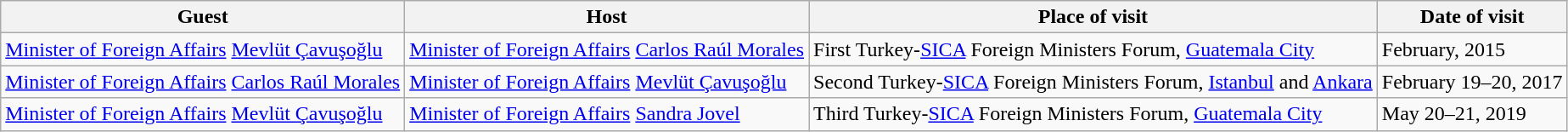<table class="wikitable" border="1">
<tr>
<th>Guest</th>
<th>Host</th>
<th>Place of visit</th>
<th>Date of visit</th>
</tr>
<tr>
<td> <a href='#'>Minister of Foreign Affairs</a> <a href='#'>Mevlüt Çavuşoğlu</a></td>
<td> <a href='#'>Minister of Foreign Affairs</a> <a href='#'>Carlos Raúl Morales</a></td>
<td>First Turkey-<a href='#'>SICA</a> Foreign Ministers Forum, <a href='#'>Guatemala City</a></td>
<td>February, 2015</td>
</tr>
<tr>
<td> <a href='#'>Minister of Foreign Affairs</a> <a href='#'>Carlos Raúl Morales</a></td>
<td> <a href='#'>Minister of Foreign Affairs</a> <a href='#'>Mevlüt Çavuşoğlu</a></td>
<td>Second Turkey-<a href='#'>SICA</a> Foreign Ministers Forum, <a href='#'>Istanbul</a> and <a href='#'>Ankara</a></td>
<td>February 19–20, 2017</td>
</tr>
<tr>
<td> <a href='#'>Minister of Foreign Affairs</a> <a href='#'>Mevlüt Çavuşoğlu</a></td>
<td> <a href='#'>Minister of Foreign Affairs</a> <a href='#'>Sandra Jovel</a></td>
<td>Third Turkey-<a href='#'>SICA</a> Foreign Ministers Forum, <a href='#'>Guatemala City</a></td>
<td>May 20–21, 2019</td>
</tr>
</table>
